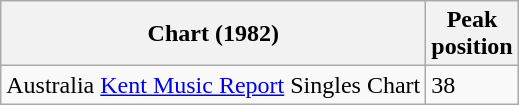<table class="wikitable">
<tr>
<th>Chart (1982)</th>
<th>Peak<br>position</th>
</tr>
<tr>
<td>Australia <a href='#'>Kent Music Report</a> Singles Chart</td>
<td align="centre">38</td>
</tr>
</table>
